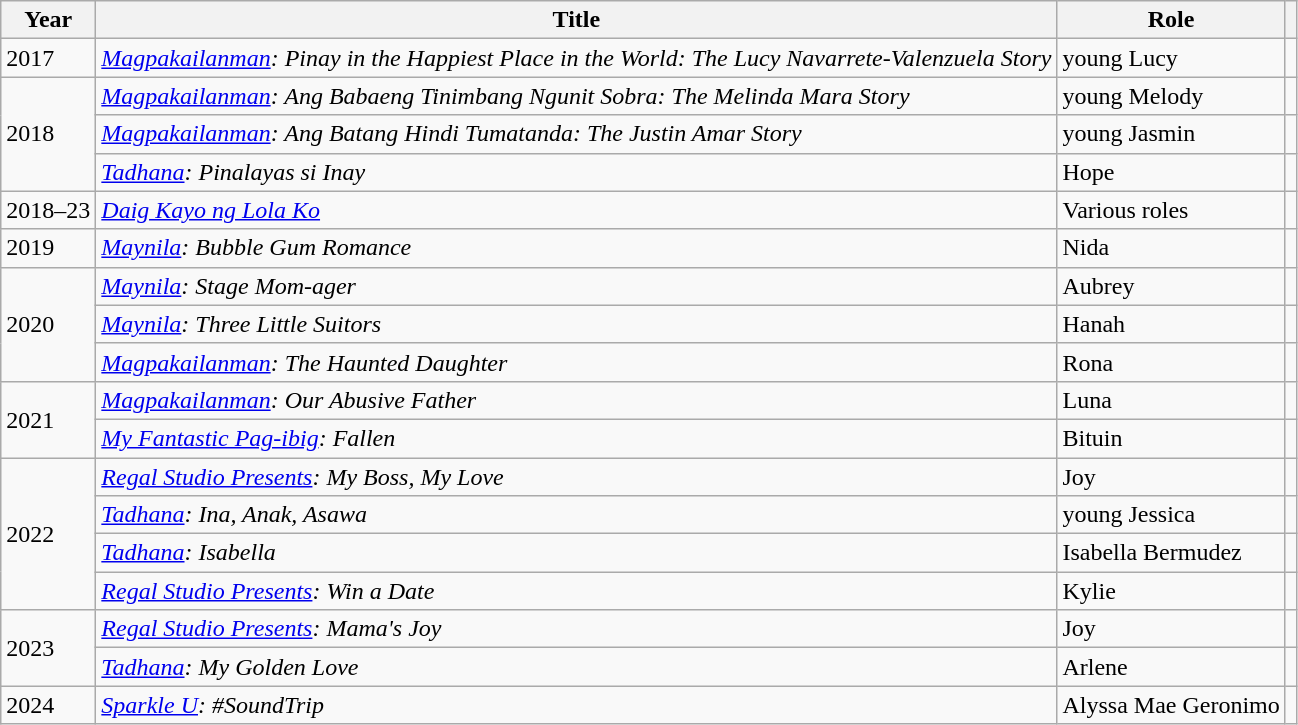<table class="wikitable sortable plainrowheaders">
<tr>
<th>Year</th>
<th>Title</th>
<th>Role</th>
<th></th>
</tr>
<tr>
<td>2017</td>
<td><em><a href='#'>Magpakailanman</a>: Pinay in the Happiest Place in the World: The Lucy Navarrete-Valenzuela Story</em></td>
<td>young Lucy</td>
<td></td>
</tr>
<tr>
<td rowspan="3">2018</td>
<td><em><a href='#'>Magpakailanman</a>: Ang Babaeng Tinimbang Ngunit Sobra: The Melinda Mara Story</em></td>
<td>young Melody</td>
<td></td>
</tr>
<tr>
<td><em><a href='#'>Magpakailanman</a>: Ang Batang Hindi Tumatanda: The Justin Amar Story</em></td>
<td>young Jasmin</td>
<td></td>
</tr>
<tr>
<td><em><a href='#'>Tadhana</a>: Pinalayas si Inay</em></td>
<td>Hope</td>
<td></td>
</tr>
<tr>
<td>2018–23</td>
<td><em><a href='#'>Daig Kayo ng Lola Ko</a></em></td>
<td>Various roles</td>
<td></td>
</tr>
<tr>
<td>2019</td>
<td><em><a href='#'>Maynila</a>: Bubble Gum Romance</em></td>
<td>Nida</td>
<td></td>
</tr>
<tr>
<td rowspan="3">2020</td>
<td><em><a href='#'>Maynila</a>: Stage Mom-ager</em></td>
<td>Aubrey</td>
<td></td>
</tr>
<tr>
<td><em><a href='#'>Maynila</a>: Three Little Suitors</em></td>
<td>Hanah</td>
<td></td>
</tr>
<tr>
<td><em><a href='#'>Magpakailanman</a>: The Haunted Daughter</em></td>
<td>Rona</td>
<td></td>
</tr>
<tr>
<td rowspan="2">2021</td>
<td><em><a href='#'>Magpakailanman</a>: Our Abusive Father</em></td>
<td>Luna</td>
<td></td>
</tr>
<tr>
<td><em><a href='#'>My Fantastic Pag-ibig</a>: Fallen</em></td>
<td>Bituin</td>
<td></td>
</tr>
<tr>
<td rowspan="4">2022</td>
<td><em><a href='#'>Regal Studio Presents</a>: My Boss, My Love</em></td>
<td>Joy</td>
<td></td>
</tr>
<tr>
<td><em><a href='#'>Tadhana</a>: Ina, Anak, Asawa</em></td>
<td>young Jessica</td>
<td></td>
</tr>
<tr>
<td><em><a href='#'>Tadhana</a>: Isabella</em></td>
<td>Isabella Bermudez</td>
<td></td>
</tr>
<tr>
<td><em><a href='#'>Regal Studio Presents</a>: Win a Date</em></td>
<td>Kylie</td>
<td></td>
</tr>
<tr>
<td rowspan="2">2023</td>
<td><em><a href='#'>Regal Studio Presents</a>: Mama's Joy</em></td>
<td>Joy</td>
<td></td>
</tr>
<tr>
<td><em><a href='#'>Tadhana</a>: My Golden Love</em></td>
<td>Arlene</td>
<td></td>
</tr>
<tr>
<td>2024</td>
<td><em><a href='#'>Sparkle U</a>: #SoundTrip</em></td>
<td>Alyssa Mae Geronimo</td>
<td></td>
</tr>
</table>
